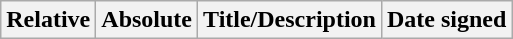<table class="wikitable">
<tr>
<th>Relative </th>
<th>Absolute </th>
<th>Title/Description</th>
<th>Date signed</th>
</tr>
</table>
